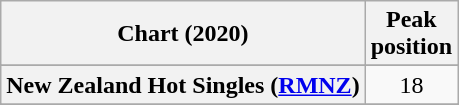<table class="wikitable sortable plainrowheaders" style="text-align:center">
<tr>
<th scope="col">Chart (2020)</th>
<th scope="col">Peak<br>position</th>
</tr>
<tr>
</tr>
<tr>
</tr>
<tr>
<th scope="row">New Zealand Hot Singles (<a href='#'>RMNZ</a>)</th>
<td>18</td>
</tr>
<tr>
</tr>
<tr>
</tr>
</table>
